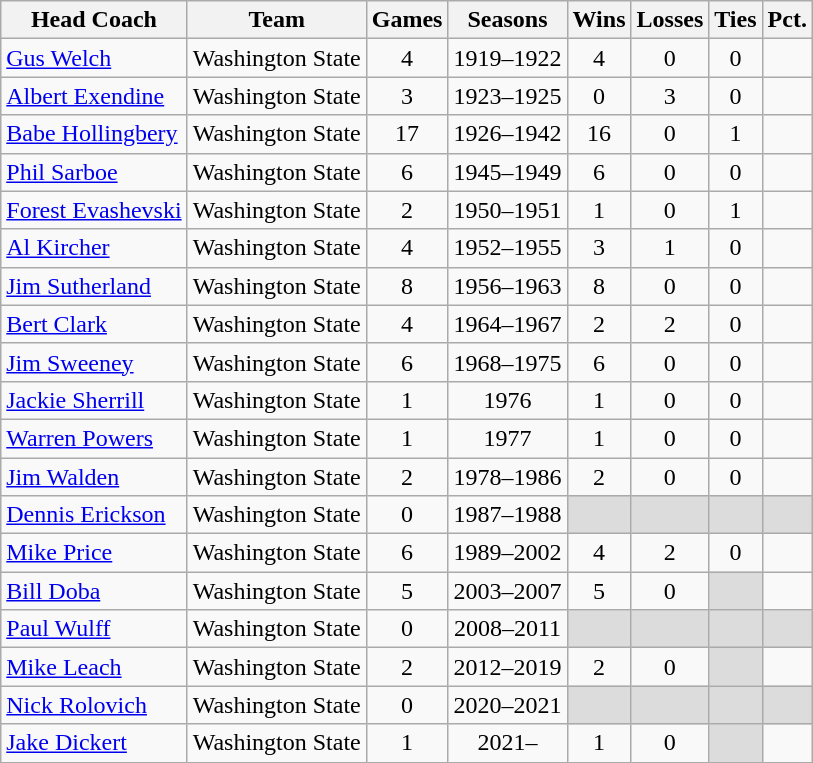<table class="sortable wikitable" style="text-align:center">
<tr>
<th>Head Coach</th>
<th>Team</th>
<th>Games</th>
<th>Seasons</th>
<th>Wins</th>
<th>Losses</th>
<th>Ties</th>
<th>Pct.</th>
</tr>
<tr>
<td align=left><a href='#'>Gus Welch</a></td>
<td>Washington State</td>
<td>4</td>
<td>1919–1922</td>
<td>4</td>
<td>0</td>
<td>0</td>
<td> </td>
</tr>
<tr>
<td align=left><a href='#'>Albert Exendine</a></td>
<td>Washington State</td>
<td>3</td>
<td>1923–1925</td>
<td>0</td>
<td>3</td>
<td>0</td>
<td></td>
</tr>
<tr>
<td align=left><a href='#'>Babe Hollingbery</a></td>
<td>Washington State</td>
<td>17</td>
<td>1926–1942</td>
<td>16</td>
<td>0</td>
<td>1</td>
<td></td>
</tr>
<tr>
<td align=left><a href='#'>Phil Sarboe</a></td>
<td>Washington State</td>
<td>6</td>
<td>1945–1949</td>
<td>6</td>
<td>0</td>
<td>0</td>
<td> </td>
</tr>
<tr>
<td align=left><a href='#'>Forest Evashevski</a></td>
<td>Washington State</td>
<td>2</td>
<td>1950–1951</td>
<td>1</td>
<td>0</td>
<td>1</td>
<td></td>
</tr>
<tr>
<td align=left><a href='#'>Al Kircher</a></td>
<td>Washington State</td>
<td>4</td>
<td>1952–1955</td>
<td>3</td>
<td>1</td>
<td>0</td>
<td></td>
</tr>
<tr>
<td align=left><a href='#'>Jim Sutherland</a></td>
<td>Washington State</td>
<td>8</td>
<td>1956–1963</td>
<td>8</td>
<td>0</td>
<td>0</td>
<td> </td>
</tr>
<tr>
<td align=left><a href='#'>Bert Clark</a></td>
<td>Washington State</td>
<td>4</td>
<td>1964–1967</td>
<td>2</td>
<td>2</td>
<td>0</td>
<td></td>
</tr>
<tr>
<td align=left><a href='#'>Jim Sweeney</a></td>
<td>Washington State</td>
<td>6</td>
<td>1968–1975</td>
<td>6</td>
<td>0</td>
<td>0</td>
<td> </td>
</tr>
<tr>
<td align=left><a href='#'>Jackie Sherrill</a></td>
<td>Washington State</td>
<td>1</td>
<td>1976</td>
<td>1</td>
<td>0</td>
<td>0</td>
<td> </td>
</tr>
<tr>
<td align=left><a href='#'>Warren Powers</a></td>
<td>Washington State</td>
<td>1</td>
<td>1977</td>
<td>1</td>
<td>0</td>
<td>0</td>
<td> </td>
</tr>
<tr>
<td align=left><a href='#'>Jim Walden</a></td>
<td>Washington State</td>
<td>2</td>
<td>1978–1986</td>
<td>2</td>
<td>0</td>
<td>0</td>
<td> </td>
</tr>
<tr>
<td align=left><a href='#'>Dennis Erickson</a></td>
<td>Washington State</td>
<td>0</td>
<td>1987–1988</td>
<td style="background:#DCDCDC;"> </td>
<td style="background:#DCDCDC;"> </td>
<td style="background:#DCDCDC;"> </td>
<td style="background:#DCDCDC;"> </td>
</tr>
<tr>
<td align=left><a href='#'>Mike Price</a></td>
<td>Washington State</td>
<td>6</td>
<td>1989–2002</td>
<td>4</td>
<td>2</td>
<td>0</td>
<td></td>
</tr>
<tr>
<td align=left><a href='#'>Bill Doba</a></td>
<td>Washington State</td>
<td>5</td>
<td>2003–2007</td>
<td>5</td>
<td>0</td>
<td style="background:#DCDCDC;"> </td>
<td> </td>
</tr>
<tr>
<td align=left><a href='#'>Paul Wulff</a></td>
<td>Washington State</td>
<td>0</td>
<td>2008–2011</td>
<td style="background:#DCDCDC;"> </td>
<td style="background:#DCDCDC;"> </td>
<td style="background:#DCDCDC;"> </td>
<td style="background:#DCDCDC;"> </td>
</tr>
<tr>
<td align=left><a href='#'>Mike Leach</a></td>
<td>Washington State</td>
<td>2</td>
<td>2012–2019</td>
<td>2</td>
<td>0</td>
<td style="background:#DCDCDC;"> </td>
<td> </td>
</tr>
<tr>
<td align=left><a href='#'>Nick Rolovich</a></td>
<td>Washington State</td>
<td>0</td>
<td>2020–2021</td>
<td style="background:#DCDCDC;"> </td>
<td style="background:#DCDCDC;"> </td>
<td style="background:#DCDCDC;"> </td>
<td style="background:#DCDCDC;"> </td>
</tr>
<tr>
<td align=left><a href='#'>Jake Dickert</a></td>
<td>Washington State</td>
<td>1</td>
<td>2021–</td>
<td>1</td>
<td>0</td>
<td style="background:#DCDCDC;"> </td>
<td> </td>
</tr>
</table>
